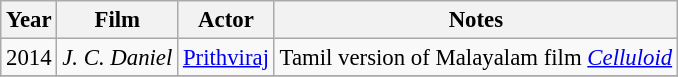<table class="wikitable" style="font-size:95%;">
<tr>
<th>Year</th>
<th>Film</th>
<th>Actor</th>
<th>Notes</th>
</tr>
<tr>
<td>2014</td>
<td><em>J. C. Daniel</em></td>
<td><a href='#'>Prithviraj</a></td>
<td>Tamil version of Malayalam film <em><a href='#'>Celluloid</a></em></td>
</tr>
<tr>
</tr>
</table>
